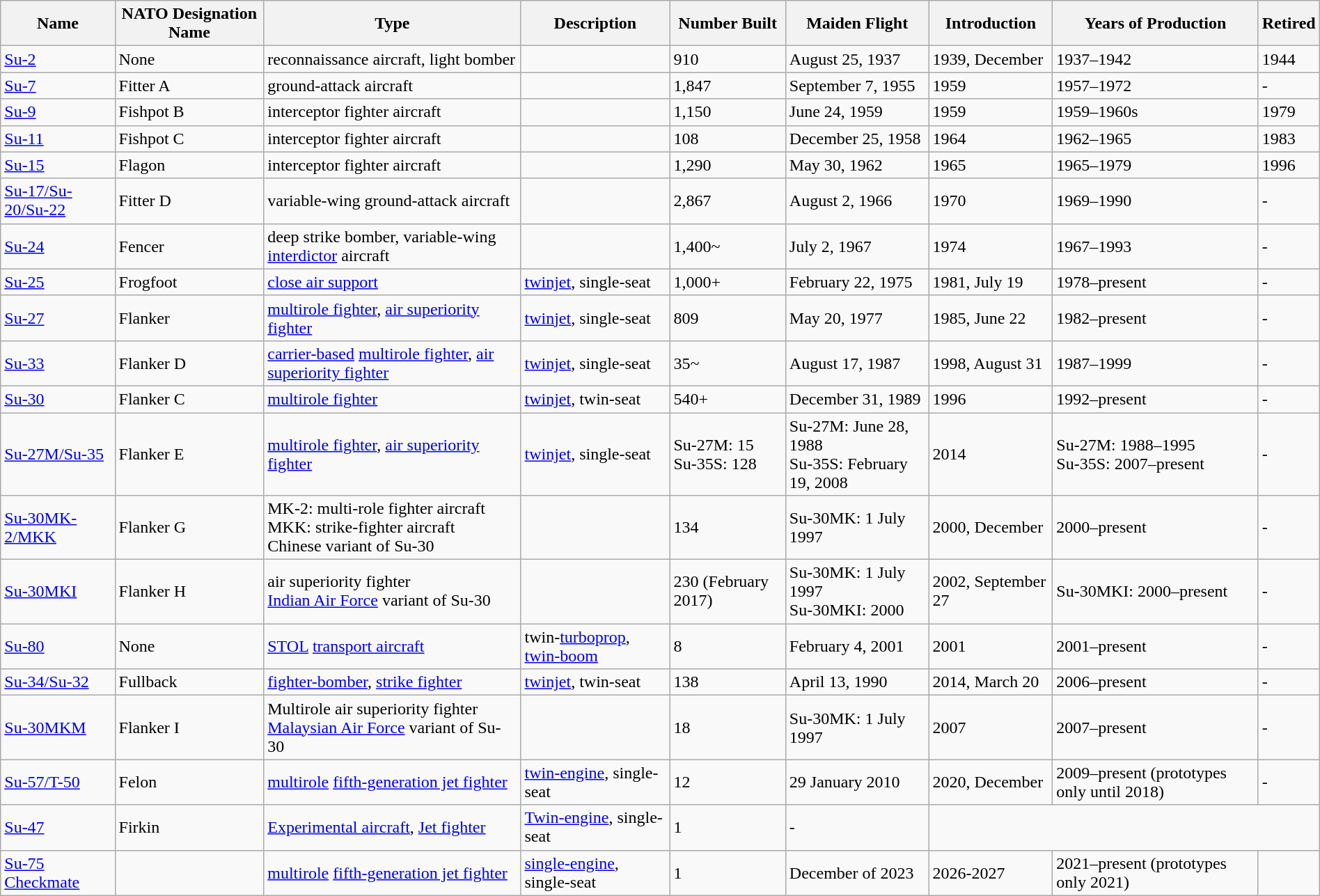<table class="wikitable sortable" style="margin-left:auto; margin-right:auto">
<tr>
<th>Name</th>
<th>NATO Designation Name</th>
<th>Type</th>
<th>Description</th>
<th>Number Built</th>
<th>Maiden Flight</th>
<th>Introduction</th>
<th>Years of Production</th>
<th>Retired</th>
</tr>
<tr>
<td><a href='#'>Su-2</a></td>
<td>None</td>
<td>reconnaissance aircraft, light bomber</td>
<td></td>
<td>910</td>
<td>August 25, 1937</td>
<td>1939, December</td>
<td>1937–1942</td>
<td>1944</td>
</tr>
<tr>
<td><a href='#'>Su-7</a></td>
<td>Fitter A</td>
<td>ground-attack aircraft</td>
<td></td>
<td>1,847</td>
<td>September 7, 1955</td>
<td>1959</td>
<td>1957–1972</td>
<td>-</td>
</tr>
<tr>
<td><a href='#'>Su-9</a></td>
<td>Fishpot B</td>
<td>interceptor fighter aircraft</td>
<td></td>
<td>1,150</td>
<td>June 24, 1959</td>
<td>1959</td>
<td>1959–1960s</td>
<td>1979</td>
</tr>
<tr>
<td><a href='#'>Su-11</a></td>
<td>Fishpot C</td>
<td>interceptor fighter aircraft</td>
<td></td>
<td>108</td>
<td>December 25, 1958</td>
<td>1964</td>
<td>1962–1965</td>
<td>1983</td>
</tr>
<tr>
<td><a href='#'>Su-15</a></td>
<td>Flagon</td>
<td>interceptor fighter aircraft</td>
<td></td>
<td>1,290</td>
<td>May 30, 1962</td>
<td>1965</td>
<td>1965–1979</td>
<td>1996</td>
</tr>
<tr>
<td><a href='#'>Su-17/Su-20/Su-22</a></td>
<td>Fitter D</td>
<td>variable-wing ground-attack aircraft</td>
<td></td>
<td>2,867</td>
<td>August 2, 1966</td>
<td>1970</td>
<td>1969–1990</td>
<td>-</td>
</tr>
<tr>
<td><a href='#'>Su-24</a></td>
<td>Fencer</td>
<td>deep strike bomber, variable-wing <a href='#'>interdictor</a> aircraft</td>
<td></td>
<td>1,400~</td>
<td>July 2, 1967</td>
<td>1974</td>
<td>1967–1993</td>
<td>-</td>
</tr>
<tr>
<td><a href='#'>Su-25</a></td>
<td>Frogfoot</td>
<td><a href='#'>close air support</a></td>
<td><a href='#'>twinjet</a>, single-seat</td>
<td>1,000+</td>
<td>February 22, 1975</td>
<td>1981, July 19</td>
<td>1978–present</td>
<td>-</td>
</tr>
<tr>
<td><a href='#'>Su-27</a></td>
<td>Flanker</td>
<td><a href='#'>multirole fighter</a>, <a href='#'>air superiority fighter</a></td>
<td><a href='#'>twinjet</a>, single-seat</td>
<td>809</td>
<td>May 20, 1977</td>
<td>1985, June 22</td>
<td>1982–present</td>
<td>-</td>
</tr>
<tr>
<td><a href='#'>Su-33</a></td>
<td>Flanker D</td>
<td><a href='#'>carrier-based</a> <a href='#'>multirole fighter</a>, <a href='#'>air superiority fighter</a></td>
<td><a href='#'>twinjet</a>, single-seat</td>
<td>35~</td>
<td>August 17, 1987</td>
<td>1998, August 31</td>
<td>1987–1999</td>
<td>-</td>
</tr>
<tr>
<td><a href='#'>Su-30</a></td>
<td>Flanker C</td>
<td><a href='#'>multirole fighter</a></td>
<td><a href='#'>twinjet</a>, twin-seat</td>
<td>540+</td>
<td>December 31, 1989</td>
<td>1996</td>
<td>1992–present</td>
<td>-</td>
</tr>
<tr>
<td><a href='#'>Su-27M/Su-35</a></td>
<td>Flanker E</td>
<td><a href='#'>multirole fighter</a>, <a href='#'>air superiority fighter</a></td>
<td><a href='#'>twinjet</a>, single-seat</td>
<td>Su-27M: 15<br>Su-35S: 128</td>
<td>Su-27M: June 28, 1988<br>Su-35S: February 19, 2008</td>
<td>2014</td>
<td>Su-27M: 1988–1995<br>Su-35S: 2007–present</td>
<td>-</td>
</tr>
<tr>
<td><a href='#'>Su-30MK-2/MKK</a></td>
<td>Flanker G</td>
<td>MK-2: multi-role fighter aircraft<br>MKK: strike-fighter aircraft<br>Chinese variant of Su-30</td>
<td></td>
<td>134</td>
<td>Su-30МK: 1 July 1997</td>
<td>2000, December</td>
<td>2000–present</td>
<td>-</td>
</tr>
<tr>
<td><a href='#'>Su-30MKI</a></td>
<td>Flanker H</td>
<td>air superiority fighter<br><a href='#'>Indian Air Force</a> variant of Su-30</td>
<td></td>
<td>230 (February 2017)</td>
<td>Su-30МK: 1 July 1997<br>Su-30MKI: 2000</td>
<td>2002, September 27</td>
<td>Su-30MKI: 2000–present</td>
<td>-</td>
</tr>
<tr>
<td><a href='#'>Su-80</a></td>
<td>None</td>
<td><a href='#'>STOL</a> <a href='#'>transport aircraft</a></td>
<td>twin-<a href='#'>turboprop</a>, <a href='#'>twin-boom</a></td>
<td>8</td>
<td>February 4, 2001</td>
<td>2001</td>
<td>2001–present</td>
<td>-</td>
</tr>
<tr>
<td><a href='#'>Su-34/Su-32</a></td>
<td>Fullback</td>
<td><a href='#'>fighter-bomber</a>, <a href='#'>strike fighter</a></td>
<td><a href='#'>twinjet</a>, twin-seat</td>
<td>138</td>
<td>April 13, 1990</td>
<td>2014, March 20</td>
<td>2006–present</td>
<td>-</td>
</tr>
<tr>
<td><a href='#'>Su-30MKM</a></td>
<td>Flanker I</td>
<td>Multirole air superiority fighter<br><a href='#'>Malaysian Air Force</a> variant of Su-30</td>
<td></td>
<td>18</td>
<td>Su-30МK: 1 July 1997</td>
<td>2007</td>
<td>2007–present</td>
<td>-</td>
</tr>
<tr>
<td><a href='#'>Su-57/T-50</a></td>
<td>Felon</td>
<td><a href='#'>multirole</a> <a href='#'>fifth-generation jet fighter</a></td>
<td><a href='#'>twin-engine</a>, single-seat</td>
<td>12</td>
<td>29 January 2010</td>
<td>2020, December</td>
<td>2009–present (prototypes only until 2018)</td>
<td>-</td>
</tr>
<tr>
<td><a href='#'> Su-47</a></td>
<td>Firkin</td>
<td><a href='#'>Experimental aircraft</a>, <a href='#'>Jet fighter</a></td>
<td><a href='#'>Twin-engine</a>, single-seat</td>
<td>1</td>
<td>-</td>
</tr>
<tr>
<td><a href='#'>Su-75 Checkmate</a></td>
<td></td>
<td><a href='#'>multirole</a> <a href='#'>fifth-generation jet fighter</a></td>
<td><a href='#'>single-engine</a>, single-seat</td>
<td>1</td>
<td>December of 2023</td>
<td>2026-2027</td>
<td>2021–present (prototypes only 2021)</td>
<td></td>
</tr>
</table>
